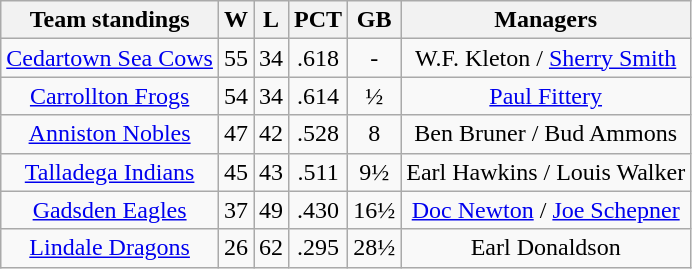<table class="wikitable" style="text-align:center">
<tr>
<th>Team standings</th>
<th>W</th>
<th>L</th>
<th>PCT</th>
<th>GB</th>
<th>Managers</th>
</tr>
<tr>
<td><a href='#'>Cedartown Sea Cows</a></td>
<td>55</td>
<td>34</td>
<td>.618</td>
<td>-</td>
<td>W.F. Kleton / <a href='#'>Sherry Smith</a></td>
</tr>
<tr>
<td><a href='#'>Carrollton Frogs</a></td>
<td>54</td>
<td>34</td>
<td>.614</td>
<td>½</td>
<td><a href='#'>Paul Fittery</a></td>
</tr>
<tr>
<td><a href='#'>Anniston Nobles</a></td>
<td>47</td>
<td>42</td>
<td>.528</td>
<td>8</td>
<td>Ben Bruner / Bud Ammons</td>
</tr>
<tr>
<td><a href='#'>Talladega Indians</a></td>
<td>45</td>
<td>43</td>
<td>.511</td>
<td>9½</td>
<td>Earl Hawkins / Louis Walker</td>
</tr>
<tr>
<td><a href='#'>Gadsden Eagles</a></td>
<td>37</td>
<td>49</td>
<td>.430</td>
<td>16½</td>
<td><a href='#'>Doc Newton</a> / <a href='#'>Joe Schepner</a></td>
</tr>
<tr>
<td><a href='#'>Lindale Dragons</a></td>
<td>26</td>
<td>62</td>
<td>.295</td>
<td>28½</td>
<td>Earl Donaldson</td>
</tr>
</table>
